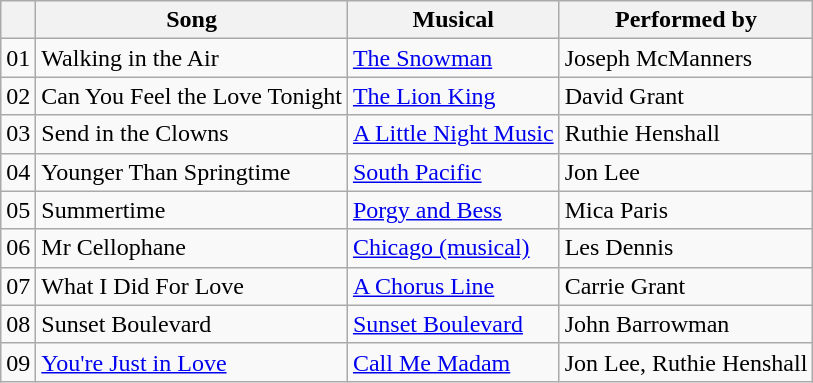<table class="wikitable">
<tr>
<th></th>
<th>Song</th>
<th>Musical</th>
<th>Performed by</th>
</tr>
<tr>
<td>01</td>
<td>Walking in the Air</td>
<td><a href='#'>The Snowman</a></td>
<td>Joseph McManners</td>
</tr>
<tr>
<td>02</td>
<td>Can You Feel the Love Tonight</td>
<td><a href='#'>The Lion King</a></td>
<td>David Grant</td>
</tr>
<tr>
<td>03</td>
<td>Send in the Clowns</td>
<td><a href='#'>A Little Night Music</a></td>
<td>Ruthie Henshall</td>
</tr>
<tr>
<td>04</td>
<td>Younger Than Springtime</td>
<td><a href='#'>South Pacific</a></td>
<td>Jon Lee</td>
</tr>
<tr>
<td>05</td>
<td>Summertime</td>
<td><a href='#'>Porgy and Bess</a></td>
<td>Mica Paris</td>
</tr>
<tr>
<td>06</td>
<td>Mr Cellophane</td>
<td><a href='#'>Chicago (musical)</a></td>
<td>Les Dennis</td>
</tr>
<tr>
<td>07</td>
<td>What I Did For Love</td>
<td><a href='#'>A Chorus Line</a></td>
<td>Carrie Grant</td>
</tr>
<tr>
<td>08</td>
<td>Sunset Boulevard</td>
<td><a href='#'>Sunset Boulevard</a></td>
<td>John Barrowman</td>
</tr>
<tr>
<td>09</td>
<td><a href='#'>You're Just in Love</a></td>
<td><a href='#'>Call Me Madam</a></td>
<td>Jon Lee, Ruthie Henshall</td>
</tr>
</table>
